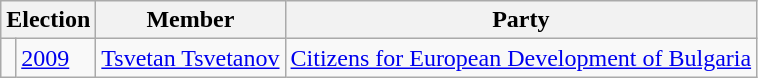<table class="wikitable">
<tr>
<th colspan="2">Election</th>
<th>Member</th>
<th>Party</th>
</tr>
<tr>
<td></td>
<td><a href='#'>2009</a></td>
<td><a href='#'>Tsvetan Tsvetanov</a></td>
<td><a href='#'>Citizens for European Development of Bulgaria</a></td>
</tr>
</table>
